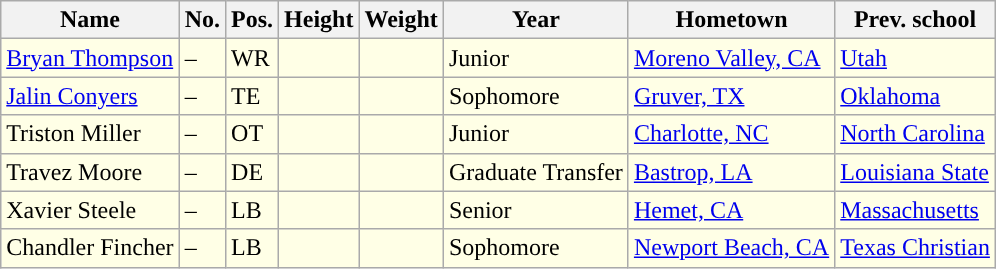<table class="wikitable sortable">
<tr>
<th>Name</th>
<th>No.</th>
<th>Pos.</th>
<th>Height</th>
<th>Weight</th>
<th>Year</th>
<th>Hometown</th>
<th class="unsortable">Prev. school</th>
</tr>
<tr style="background:#FFFFE6;">
<td><a href='#'>Bryan Thompson</a></td>
<td>–</td>
<td>WR</td>
<td></td>
<td></td>
<td>Junior</td>
<td><a href='#'>Moreno Valley, CA</a></td>
<td><a href='#'>Utah</a></td>
</tr>
<tr style="background:#FFFFE6;">
<td><a href='#'>Jalin Conyers</a></td>
<td>–</td>
<td>TE</td>
<td></td>
<td></td>
<td>Sophomore</td>
<td><a href='#'>Gruver, TX</a></td>
<td><a href='#'>Oklahoma</a></td>
</tr>
<tr style="background:#FFFFE6;">
<td>Triston Miller</td>
<td>–</td>
<td>OT</td>
<td></td>
<td></td>
<td>Junior</td>
<td><a href='#'>Charlotte, NC</a></td>
<td><a href='#'>North Carolina</a></td>
</tr>
<tr style="background:#FFFFE6;">
<td>Travez Moore</td>
<td>–</td>
<td>DE</td>
<td></td>
<td></td>
<td>Graduate Transfer</td>
<td><a href='#'>Bastrop, LA</a></td>
<td><a href='#'>Louisiana State</a></td>
</tr>
<tr style="background:#FFFFE6;">
<td>Xavier Steele</td>
<td>–</td>
<td>LB</td>
<td></td>
<td></td>
<td>Senior</td>
<td><a href='#'>Hemet, CA</a></td>
<td><a href='#'>Massachusetts</a></td>
</tr>
<tr style="background:#FFFFE6;">
<td>Chandler Fincher</td>
<td>–</td>
<td>LB</td>
<td></td>
<td></td>
<td>Sophomore</td>
<td><a href='#'>Newport Beach, CA</a></td>
<td><a href='#'>Texas Christian</a></td>
</tr>
</table>
